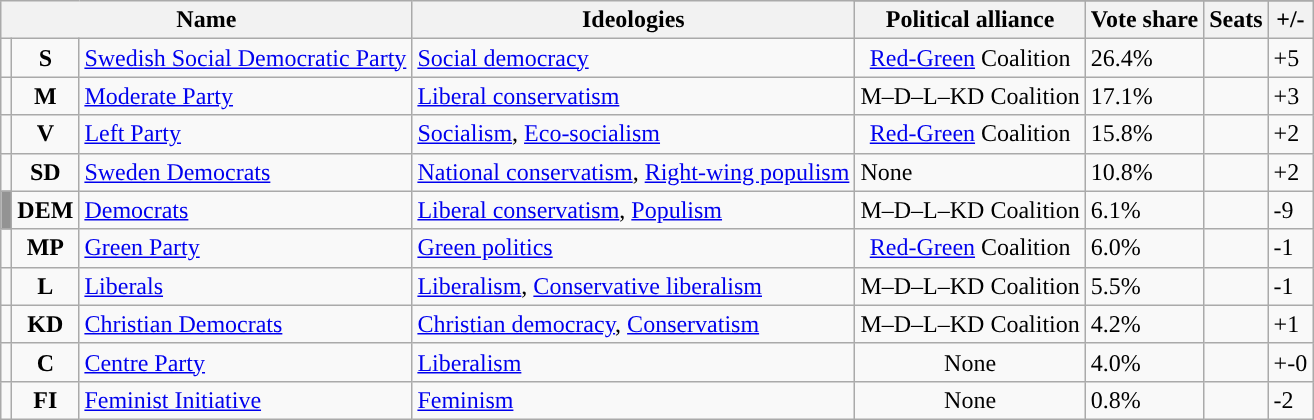<table class="wikitable">
<tr>
<th colspan="3" rowspan="2">Name</th>
<th rowspan="2">Ideologies</th>
</tr>
<tr>
<th>Political alliance</th>
<th>Vote share</th>
<th>Seats</th>
<th>+/-</th>
</tr>
<tr>
<td style="background:"></td>
<td style="text-align:center;"><strong>S</strong></td>
<td><a href='#'>Swedish Social Democratic Party</a><br></td>
<td><a href='#'>Social democracy</a></td>
<td style="text-align:center;"><a href='#'>Red-Green</a> Coalition</td>
<td>26.4%</td>
<td></td>
<td>+5</td>
</tr>
<tr>
<td style="background:"></td>
<td style="text-align:center;"><strong>M</strong></td>
<td><a href='#'>Moderate Party</a><br></td>
<td><a href='#'>Liberal conservatism</a></td>
<td style="text-align:center;">M–D–L–KD Coalition</td>
<td>17.1%</td>
<td></td>
<td>+3</td>
</tr>
<tr>
<td style="background:"></td>
<td style="text-align:center;"><strong>V</strong></td>
<td><a href='#'>Left Party</a><br></td>
<td><a href='#'>Socialism</a>, <a href='#'>Eco-socialism</a></td>
<td style="text-align:center;"><a href='#'>Red-Green</a> Coalition</td>
<td>15.8%</td>
<td></td>
<td>+2</td>
</tr>
<tr>
<td style="background:"></td>
<td style="text-align:center;"><strong>SD</strong></td>
<td><a href='#'>Sweden Democrats</a><br></td>
<td><a href='#'>National conservatism</a>, <a href='#'>Right-wing populism</a></td>
<td>None</td>
<td>10.8%</td>
<td></td>
<td>+2</td>
</tr>
<tr>
<td style="background:#939393;"></td>
<td style="text-align:center;"><strong>DEM</strong></td>
<td><a href='#'>Democrats</a><br></td>
<td><a href='#'>Liberal conservatism</a>, <a href='#'>Populism</a></td>
<td style="text-align:center;">M–D–L–KD Coalition</td>
<td>6.1%</td>
<td></td>
<td>-9</td>
</tr>
<tr>
<td style="background:"></td>
<td style="text-align:center;"><strong>MP</strong></td>
<td><a href='#'>Green Party</a><br></td>
<td><a href='#'>Green politics</a></td>
<td style="text-align:center;"><a href='#'>Red-Green</a> Coalition</td>
<td>6.0%</td>
<td></td>
<td>-1</td>
</tr>
<tr>
<td style="background:"></td>
<td style="text-align:center;"><strong>L</strong></td>
<td><a href='#'>Liberals</a><br></td>
<td><a href='#'>Liberalism</a>, <a href='#'>Conservative liberalism</a></td>
<td style="text-align:center;">M–D–L–KD Coalition</td>
<td>5.5%</td>
<td></td>
<td>-1</td>
</tr>
<tr>
<td style="background:"></td>
<td style="text-align:center;"><strong>KD</strong></td>
<td><a href='#'>Christian Democrats</a><br></td>
<td><a href='#'>Christian democracy</a>, <a href='#'>Conservatism</a></td>
<td style="text-align:center;">M–D–L–KD Coalition</td>
<td>4.2%</td>
<td></td>
<td>+1</td>
</tr>
<tr>
<td style="background:"></td>
<td style="text-align:center;"><strong>C</strong></td>
<td><a href='#'>Centre Party</a><br></td>
<td><a href='#'>Liberalism</a></td>
<td style="text-align:center;">None</td>
<td>4.0%</td>
<td></td>
<td>+-0</td>
</tr>
<tr>
<td style="background:"></td>
<td style="text-align:center;"><strong>FI</strong></td>
<td><a href='#'>Feminist Initiative</a><br></td>
<td><a href='#'>Feminism</a></td>
<td style="text-align:center;">None</td>
<td>0.8%</td>
<td></td>
<td>-2</td>
</tr>
</table>
